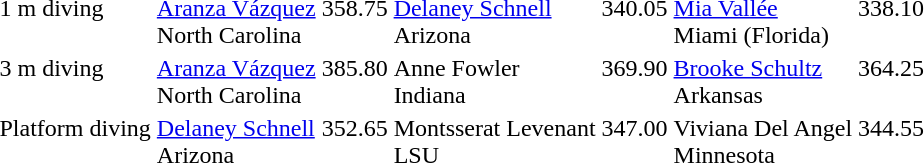<table>
<tr valign="top">
<td>1 m diving</td>
<td><a href='#'>Aranza Vázquez</a> <br>North Carolina</td>
<td>358.75</td>
<td><a href='#'>Delaney Schnell</a> <br>Arizona</td>
<td>340.05</td>
<td><a href='#'>Mia Vallée</a> <br> Miami (Florida)</td>
<td>338.10</td>
</tr>
<tr valign="top">
<td>3 m diving</td>
<td><a href='#'>Aranza Vázquez</a> <br>North Carolina</td>
<td>385.80</td>
<td>Anne Fowler <br>Indiana</td>
<td>369.90</td>
<td><a href='#'>Brooke Schultz</a> <br>Arkansas</td>
<td>364.25</td>
</tr>
<tr valign="top">
<td>Platform diving</td>
<td><a href='#'>Delaney Schnell</a> <br>Arizona</td>
<td>352.65</td>
<td>Montsserat Levenant <br>LSU</td>
<td>347.00</td>
<td>Viviana Del Angel <br>Minnesota</td>
<td>344.55</td>
</tr>
</table>
